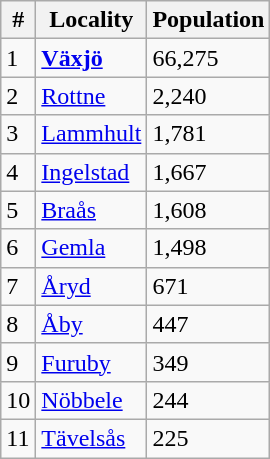<table class="wikitable">
<tr>
<th>#</th>
<th>Locality</th>
<th>Population</th>
</tr>
<tr>
<td>1</td>
<td><strong><a href='#'>Växjö</a></strong></td>
<td>66,275</td>
</tr>
<tr>
<td>2</td>
<td><a href='#'>Rottne</a></td>
<td>2,240</td>
</tr>
<tr>
<td>3</td>
<td><a href='#'>Lammhult</a></td>
<td>1,781</td>
</tr>
<tr>
<td>4</td>
<td><a href='#'>Ingelstad</a></td>
<td>1,667</td>
</tr>
<tr>
<td>5</td>
<td><a href='#'>Braås</a></td>
<td>1,608</td>
</tr>
<tr>
<td>6</td>
<td><a href='#'>Gemla</a></td>
<td>1,498</td>
</tr>
<tr>
<td>7</td>
<td><a href='#'>Åryd</a></td>
<td>671</td>
</tr>
<tr>
<td>8</td>
<td><a href='#'>Åby</a></td>
<td>447</td>
</tr>
<tr>
<td>9</td>
<td><a href='#'>Furuby</a></td>
<td>349</td>
</tr>
<tr>
<td>10</td>
<td><a href='#'>Nöbbele</a></td>
<td>244</td>
</tr>
<tr>
<td>11</td>
<td><a href='#'>Tävelsås</a></td>
<td>225</td>
</tr>
</table>
